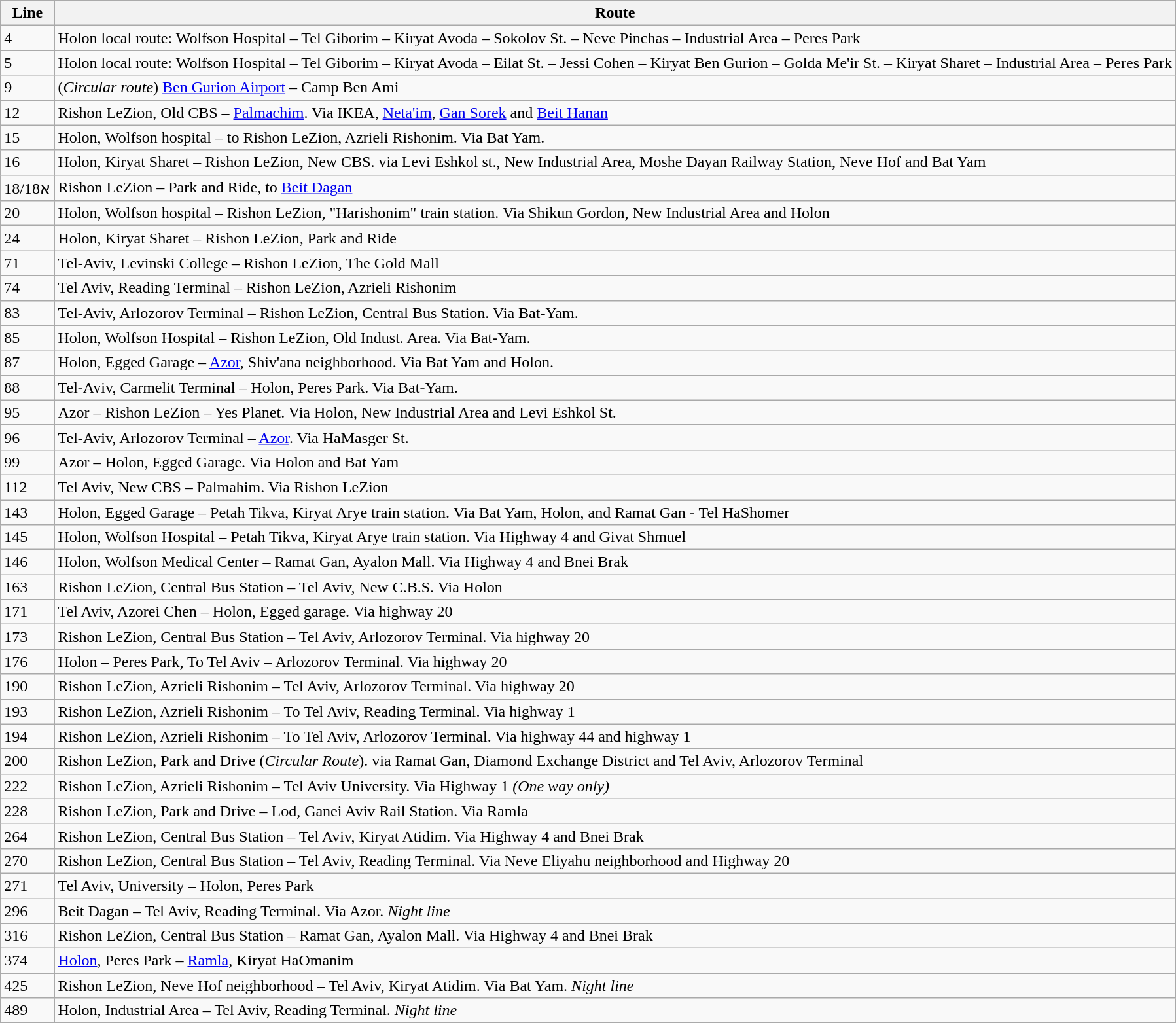<table class="wikitable">
<tr>
<th>Line</th>
<th>Route</th>
</tr>
<tr>
<td>4</td>
<td>Holon local route: Wolfson Hospital – Tel Giborim – Kiryat Avoda – Sokolov St. – Neve Pinchas – Industrial Area – Peres Park</td>
</tr>
<tr>
<td>5</td>
<td>Holon local route: Wolfson Hospital – Tel Giborim – Kiryat Avoda – Eilat St. – Jessi Cohen – Kiryat Ben Gurion – Golda Me'ir St. – Kiryat Sharet – Industrial Area – Peres Park</td>
</tr>
<tr>
<td>9</td>
<td>(<em>Circular route</em>) <a href='#'>Ben Gurion Airport</a> – Camp Ben Ami</td>
</tr>
<tr>
<td>12</td>
<td>Rishon LeZion, Old CBS – <a href='#'>Palmachim</a>. Via IKEA, <a href='#'>Neta'im</a>, <a href='#'>Gan Sorek</a> and <a href='#'>Beit Hanan</a></td>
</tr>
<tr>
<td>15</td>
<td>Holon, Wolfson hospital – to Rishon LeZion, Azrieli Rishonim. Via Bat Yam.</td>
</tr>
<tr>
<td>16</td>
<td>Holon, Kiryat Sharet – Rishon LeZion, New CBS. via Levi Eshkol st., New Industrial Area, Moshe Dayan Railway Station, Neve Hof and Bat Yam</td>
</tr>
<tr>
<td>18/18א</td>
<td>Rishon LeZion – Park and Ride, to <a href='#'>Beit Dagan</a></td>
</tr>
<tr>
<td>20</td>
<td>Holon, Wolfson hospital – Rishon LeZion, "Harishonim" train station. Via Shikun Gordon, New Industrial Area and Holon</td>
</tr>
<tr>
<td>24</td>
<td>Holon, Kiryat Sharet – Rishon LeZion, Park and Ride</td>
</tr>
<tr>
<td>71</td>
<td>Tel-Aviv, Levinski College – Rishon LeZion, The Gold Mall</td>
</tr>
<tr>
<td>74</td>
<td>Tel Aviv, Reading Terminal – Rishon LeZion, Azrieli Rishonim</td>
</tr>
<tr>
<td>83</td>
<td>Tel-Aviv, Arlozorov Terminal – Rishon LeZion, Central Bus Station. Via Bat-Yam.</td>
</tr>
<tr>
<td>85</td>
<td>Holon, Wolfson Hospital – Rishon LeZion, Old Indust. Area. Via Bat-Yam.</td>
</tr>
<tr>
<td>87</td>
<td>Holon, Egged Garage – <a href='#'>Azor</a>, Shiv'ana neighborhood. Via Bat Yam and Holon.</td>
</tr>
<tr>
<td>88</td>
<td>Tel-Aviv, Carmelit Terminal – Holon, Peres Park. Via Bat-Yam.</td>
</tr>
<tr>
<td>95</td>
<td>Azor – Rishon LeZion – Yes Planet. Via Holon, New Industrial Area and Levi Eshkol St.</td>
</tr>
<tr>
<td>96</td>
<td>Tel-Aviv, Arlozorov Terminal – <a href='#'>Azor</a>. Via HaMasger St.</td>
</tr>
<tr>
<td>99</td>
<td>Azor – Holon, Egged Garage. Via Holon and Bat Yam</td>
</tr>
<tr>
<td>112</td>
<td>Tel Aviv, New CBS – Palmahim. Via Rishon LeZion</td>
</tr>
<tr>
<td>143</td>
<td>Holon, Egged Garage – Petah Tikva, Kiryat Arye train station. Via Bat Yam, Holon, and Ramat Gan - Tel HaShomer</td>
</tr>
<tr>
<td>145</td>
<td>Holon, Wolfson Hospital – Petah Tikva, Kiryat Arye train station. Via Highway 4 and Givat Shmuel</td>
</tr>
<tr>
<td>146</td>
<td>Holon, Wolfson Medical Center – Ramat Gan, Ayalon Mall. Via Highway 4 and Bnei Brak</td>
</tr>
<tr>
<td>163</td>
<td>Rishon LeZion, Central Bus Station – Tel Aviv, New C.B.S. Via Holon</td>
</tr>
<tr>
<td>171</td>
<td>Tel Aviv, Azorei Chen – Holon, Egged garage. Via highway 20</td>
</tr>
<tr>
<td>173</td>
<td>Rishon LeZion, Central Bus Station – Tel Aviv, Arlozorov Terminal. Via highway 20</td>
</tr>
<tr>
<td>176</td>
<td>Holon – Peres Park, To Tel Aviv – Arlozorov Terminal. Via highway 20</td>
</tr>
<tr>
<td>190</td>
<td>Rishon LeZion, Azrieli Rishonim – Tel Aviv, Arlozorov Terminal. Via highway 20</td>
</tr>
<tr>
<td>193</td>
<td>Rishon LeZion, Azrieli Rishonim – To Tel Aviv,  Reading Terminal. Via highway 1</td>
</tr>
<tr>
<td>194</td>
<td>Rishon LeZion, Azrieli Rishonim – To Tel Aviv,  Arlozorov Terminal. Via highway 44 and highway 1</td>
</tr>
<tr>
<td>200</td>
<td>Rishon LeZion, Park and Drive (<em>Circular Route</em>). via Ramat Gan, Diamond Exchange District and Tel Aviv, Arlozorov Terminal</td>
</tr>
<tr>
<td>222</td>
<td>Rishon LeZion, Azrieli Rishonim – Tel Aviv University. Via Highway 1 <em>(One way only)</em></td>
</tr>
<tr>
<td>228</td>
<td>Rishon LeZion, Park and Drive – Lod, Ganei Aviv Rail Station. Via Ramla</td>
</tr>
<tr>
<td>264</td>
<td>Rishon LeZion, Central Bus Station – Tel Aviv, Kiryat Atidim. Via Highway 4 and Bnei Brak</td>
</tr>
<tr>
<td>270</td>
<td>Rishon LeZion, Central Bus Station – Tel Aviv, Reading Terminal. Via Neve Eliyahu neighborhood and Highway 20</td>
</tr>
<tr>
<td>271</td>
<td>Tel Aviv, University – Holon, Peres Park</td>
</tr>
<tr>
<td>296</td>
<td>Beit Dagan – Tel Aviv, Reading Terminal. Via Azor. <em>Night line</em></td>
</tr>
<tr>
<td>316</td>
<td>Rishon LeZion, Central Bus Station – Ramat Gan, Ayalon Mall. Via Highway 4 and Bnei Brak</td>
</tr>
<tr>
<td>374</td>
<td><a href='#'>Holon</a>, Peres Park – <a href='#'>Ramla</a>, Kiryat HaOmanim</td>
</tr>
<tr>
<td>425</td>
<td>Rishon LeZion, Neve Hof neighborhood – Tel Aviv, Kiryat Atidim. Via Bat Yam. <em>Night line</em></td>
</tr>
<tr>
<td>489</td>
<td>Holon, Industrial Area – Tel Aviv, Reading Terminal. <em>Night line</em></td>
</tr>
</table>
